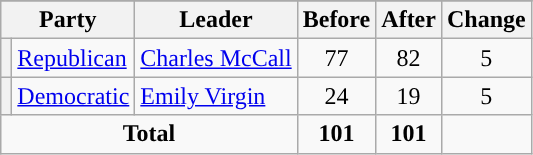<table class="wikitable" style="text-align:center;">
<tr>
</tr>
<tr>
<th colspan=2>Party</th>
<th>Leader</th>
<th>Before</th>
<th>After</th>
<th>Change</th>
</tr>
<tr>
<th style="background-color:"></th>
<td style="text-align:left;"><a href='#'>Republican</a></td>
<td style="text-align:left;"><a href='#'>Charles McCall</a></td>
<td>77</td>
<td>82</td>
<td> 5</td>
</tr>
<tr>
<th style="background-color:"></th>
<td style="text-align:left;"><a href='#'>Democratic</a></td>
<td style="text-align:left;"><a href='#'>Emily Virgin</a></td>
<td>24</td>
<td>19</td>
<td> 5</td>
</tr>
<tr>
<td colspan=3><strong>Total</strong></td>
<td><strong>101</strong></td>
<td><strong>101</strong></td>
<td></td>
</tr>
</table>
